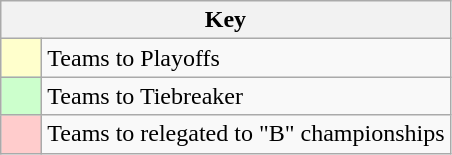<table class="wikitable" style="text-align: center;">
<tr>
<th colspan=2>Key</th>
</tr>
<tr>
<td style="background:#ffffcc; width:20px;"></td>
<td align=left>Teams to Playoffs</td>
</tr>
<tr>
<td style="background:#ccffcc; width:20px;"></td>
<td align=left>Teams to Tiebreaker</td>
</tr>
<tr>
<td style="background:#ffcccc; width:20px;"></td>
<td align=left>Teams to relegated to "B" championships</td>
</tr>
</table>
